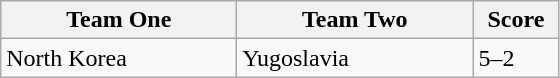<table class="wikitable">
<tr>
<th width=150>Team One</th>
<th width=150>Team Two</th>
<th width=50>Score</th>
</tr>
<tr>
<td>North Korea</td>
<td>Yugoslavia</td>
<td>5–2</td>
</tr>
</table>
